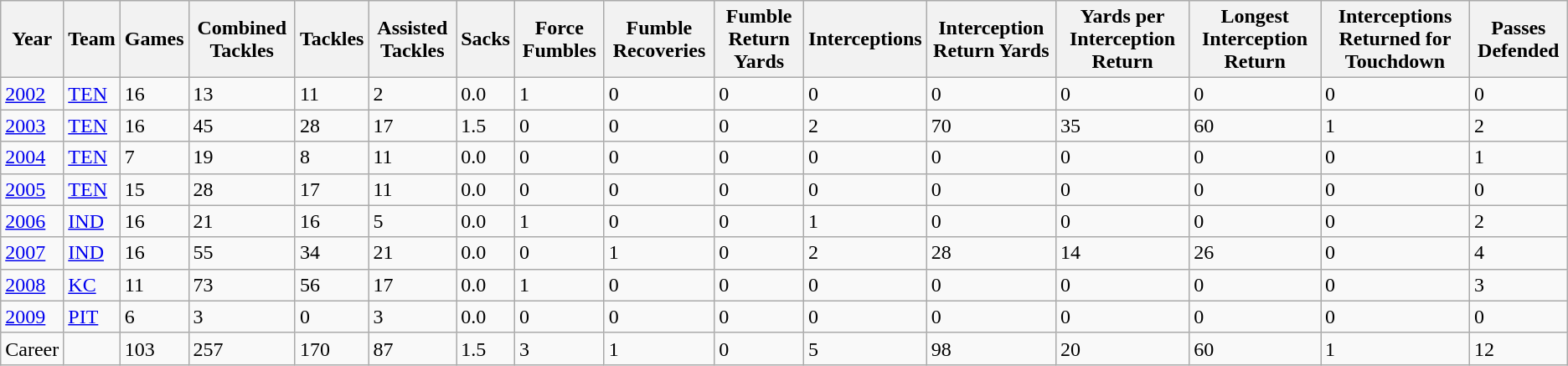<table class="wikitable">
<tr>
<th>Year</th>
<th>Team</th>
<th>Games</th>
<th>Combined Tackles</th>
<th>Tackles</th>
<th>Assisted Tackles</th>
<th>Sacks</th>
<th>Force Fumbles</th>
<th>Fumble Recoveries</th>
<th>Fumble Return Yards</th>
<th>Interceptions</th>
<th>Interception Return Yards</th>
<th>Yards per Interception Return</th>
<th>Longest Interception Return</th>
<th>Interceptions Returned for Touchdown</th>
<th>Passes Defended</th>
</tr>
<tr>
<td><a href='#'>2002</a></td>
<td><a href='#'>TEN</a></td>
<td>16</td>
<td>13</td>
<td>11</td>
<td>2</td>
<td>0.0</td>
<td>1</td>
<td>0</td>
<td>0</td>
<td>0</td>
<td>0</td>
<td>0</td>
<td>0</td>
<td>0</td>
<td>0</td>
</tr>
<tr>
<td><a href='#'>2003</a></td>
<td><a href='#'>TEN</a></td>
<td>16</td>
<td>45</td>
<td>28</td>
<td>17</td>
<td>1.5</td>
<td>0</td>
<td>0</td>
<td>0</td>
<td>2</td>
<td>70</td>
<td>35</td>
<td>60</td>
<td>1</td>
<td>2</td>
</tr>
<tr>
<td><a href='#'>2004</a></td>
<td><a href='#'>TEN</a></td>
<td>7</td>
<td>19</td>
<td>8</td>
<td>11</td>
<td>0.0</td>
<td>0</td>
<td>0</td>
<td>0</td>
<td>0</td>
<td>0</td>
<td>0</td>
<td>0</td>
<td>0</td>
<td>1</td>
</tr>
<tr>
<td><a href='#'>2005</a></td>
<td><a href='#'>TEN</a></td>
<td>15</td>
<td>28</td>
<td>17</td>
<td>11</td>
<td>0.0</td>
<td>0</td>
<td>0</td>
<td>0</td>
<td>0</td>
<td>0</td>
<td>0</td>
<td>0</td>
<td>0</td>
<td>0</td>
</tr>
<tr>
<td><a href='#'>2006</a></td>
<td><a href='#'>IND</a></td>
<td>16</td>
<td>21</td>
<td>16</td>
<td>5</td>
<td>0.0</td>
<td>1</td>
<td>0</td>
<td>0</td>
<td>1</td>
<td>0</td>
<td>0</td>
<td>0</td>
<td>0</td>
<td>2</td>
</tr>
<tr>
<td><a href='#'>2007</a></td>
<td><a href='#'>IND</a></td>
<td>16</td>
<td>55</td>
<td>34</td>
<td>21</td>
<td>0.0</td>
<td>0</td>
<td>1</td>
<td>0</td>
<td>2</td>
<td>28</td>
<td>14</td>
<td>26</td>
<td>0</td>
<td>4</td>
</tr>
<tr>
<td><a href='#'>2008</a></td>
<td><a href='#'>KC</a></td>
<td>11</td>
<td>73</td>
<td>56</td>
<td>17</td>
<td>0.0</td>
<td>1</td>
<td>0</td>
<td>0</td>
<td>0</td>
<td>0</td>
<td>0</td>
<td>0</td>
<td>0</td>
<td>3</td>
</tr>
<tr>
<td><a href='#'>2009</a></td>
<td><a href='#'>PIT</a></td>
<td>6</td>
<td>3</td>
<td>0</td>
<td>3</td>
<td>0.0</td>
<td>0</td>
<td>0</td>
<td>0</td>
<td>0</td>
<td>0</td>
<td>0</td>
<td>0</td>
<td>0</td>
<td>0</td>
</tr>
<tr>
<td>Career</td>
<td></td>
<td>103</td>
<td>257</td>
<td>170</td>
<td>87</td>
<td>1.5</td>
<td>3</td>
<td>1</td>
<td>0</td>
<td>5</td>
<td>98</td>
<td>20</td>
<td>60</td>
<td>1</td>
<td>12</td>
</tr>
</table>
